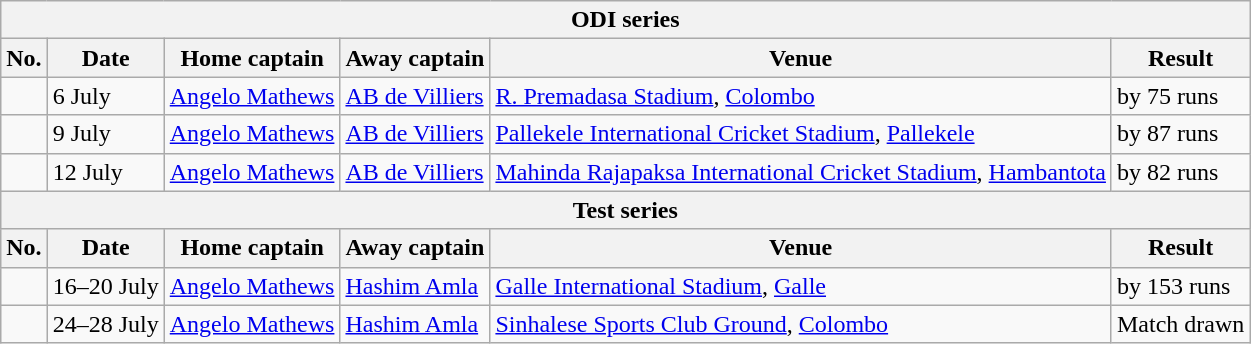<table class="wikitable">
<tr>
<th colspan="9">ODI series</th>
</tr>
<tr>
<th>No.</th>
<th>Date</th>
<th>Home captain</th>
<th>Away captain</th>
<th>Venue</th>
<th>Result</th>
</tr>
<tr>
<td></td>
<td>6 July</td>
<td><a href='#'>Angelo Mathews</a></td>
<td><a href='#'>AB de Villiers</a></td>
<td><a href='#'>R. Premadasa Stadium</a>, <a href='#'>Colombo</a></td>
<td> by 75 runs</td>
</tr>
<tr>
<td></td>
<td>9 July</td>
<td><a href='#'>Angelo Mathews</a></td>
<td><a href='#'>AB de Villiers</a></td>
<td><a href='#'>Pallekele International Cricket Stadium</a>, <a href='#'>Pallekele</a></td>
<td> by 87 runs</td>
</tr>
<tr>
<td></td>
<td>12 July</td>
<td><a href='#'>Angelo Mathews</a></td>
<td><a href='#'>AB de Villiers</a></td>
<td><a href='#'>Mahinda Rajapaksa International Cricket Stadium</a>, <a href='#'>Hambantota</a></td>
<td> by 82 runs</td>
</tr>
<tr>
<th colspan="9">Test series</th>
</tr>
<tr>
<th>No.</th>
<th>Date</th>
<th>Home captain</th>
<th>Away captain</th>
<th>Venue</th>
<th>Result</th>
</tr>
<tr>
<td></td>
<td>16–20 July</td>
<td><a href='#'>Angelo Mathews</a></td>
<td><a href='#'>Hashim Amla</a></td>
<td><a href='#'>Galle International Stadium</a>, <a href='#'>Galle</a></td>
<td> by 153 runs</td>
</tr>
<tr>
<td></td>
<td>24–28 July</td>
<td><a href='#'>Angelo Mathews</a></td>
<td><a href='#'>Hashim Amla</a></td>
<td><a href='#'>Sinhalese Sports Club Ground</a>, <a href='#'>Colombo</a></td>
<td>Match drawn</td>
</tr>
</table>
